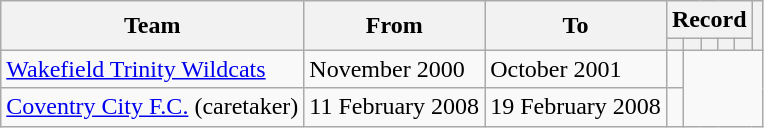<table class=wikitable style="text-align: center">
<tr>
<th rowspan=2>Team</th>
<th rowspan=2>From</th>
<th rowspan=2>To</th>
<th colspan=5>Record</th>
<th rowspan=2></th>
</tr>
<tr>
<th></th>
<th></th>
<th></th>
<th></th>
<th></th>
</tr>
<tr>
<td align=left><a href='#'>Wakefield Trinity Wildcats</a></td>
<td align=left>November 2000</td>
<td align=left>October 2001<br></td>
<td></td>
</tr>
<tr>
<td align=left><a href='#'>Coventry City F.C.</a> (caretaker)</td>
<td align=left>11 February 2008</td>
<td align=left>19 February 2008<br></td>
<td></td>
</tr>
</table>
